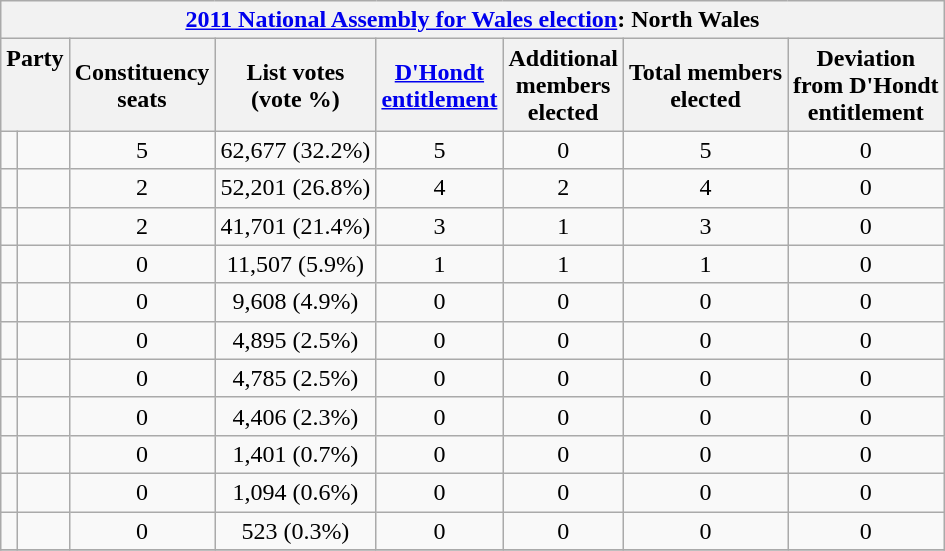<table class="wikitable" style="text-align:center">
<tr>
<th colspan=8><a href='#'>2011 National Assembly for Wales election</a>: North Wales</th>
</tr>
<tr>
<th colspan="2" rowspan="1" align="center" valign="top">Party</th>
<th>Constituency<br>seats</th>
<th>List votes<br>(vote %)</th>
<th><a href='#'>D'Hondt<br>entitlement</a></th>
<th>Additional<br>members<br>elected</th>
<th>Total members<br>elected</th>
<th>Deviation<br>from D'Hondt<br>entitlement</th>
</tr>
<tr>
<td style="width: 4px" bgcolor=></td>
<td style="text-align: left;" scope="row"><strong><a href='#'></a></strong></td>
<td>5</td>
<td>62,677 (32.2%)</td>
<td>5</td>
<td>0</td>
<td>5</td>
<td>0</td>
</tr>
<tr>
<td style="width: 4px" bgcolor=></td>
<td style="text-align: left;" scope="row"><strong><a href='#'></a></strong></td>
<td>2</td>
<td>52,201 (26.8%)</td>
<td>4</td>
<td>2</td>
<td>4</td>
<td>0</td>
</tr>
<tr>
<td style="width: 4px" bgcolor=></td>
<td style="text-align: left;" scope="row"><strong><a href='#'></a></strong></td>
<td>2</td>
<td>41,701 (21.4%)</td>
<td>3</td>
<td>1</td>
<td>3</td>
<td>0</td>
</tr>
<tr>
<td style="width: 4px" bgcolor=></td>
<td style="text-align: left;" scope="row"><strong><a href='#'></a></strong></td>
<td>0</td>
<td>11,507 (5.9%)</td>
<td>1</td>
<td>1</td>
<td>1</td>
<td>0</td>
</tr>
<tr>
<td style="width: 4px" bgcolor=></td>
<td style="text-align: left;" scope="row"><a href='#'></a></td>
<td>0</td>
<td>9,608 (4.9%)</td>
<td>0</td>
<td>0</td>
<td>0</td>
<td>0</td>
</tr>
<tr>
<td style="width: 4px" bgcolor=></td>
<td style="text-align: left;" scope="row"><a href='#'></a></td>
<td>0</td>
<td>4,895 (2.5%)</td>
<td>0</td>
<td>0</td>
<td>0</td>
<td>0</td>
</tr>
<tr>
<td style="width: 4px" bgcolor=></td>
<td style="text-align: left;" scope="row"><a href='#'></a></td>
<td>0</td>
<td>4,785 (2.5%)</td>
<td>0</td>
<td>0</td>
<td>0</td>
<td>0</td>
</tr>
<tr>
<td style="width: 4px" bgcolor=></td>
<td style="text-align: left;" scope="row"><a href='#'></a></td>
<td>0</td>
<td>4,406 (2.3%)</td>
<td>0</td>
<td>0</td>
<td>0</td>
<td>0</td>
</tr>
<tr>
<td style="width: 4px" bgcolor=></td>
<td style="text-align: left;" scope="row"><a href='#'></a></td>
<td>0</td>
<td>1,401 (0.7%)</td>
<td>0</td>
<td>0</td>
<td>0</td>
<td>0</td>
</tr>
<tr>
<td style="width: 4px" bgcolor=></td>
<td style="text-align: left;" scope="row"><a href='#'></a></td>
<td>0</td>
<td>1,094 (0.6%)</td>
<td>0</td>
<td>0</td>
<td>0</td>
<td>0</td>
</tr>
<tr>
<td style="width: 4px" bgcolor=></td>
<td style="text-align: left;" scope="row"><a href='#'></a></td>
<td>0</td>
<td>523 (0.3%)</td>
<td>0</td>
<td>0</td>
<td>0</td>
<td>0</td>
</tr>
<tr>
</tr>
</table>
